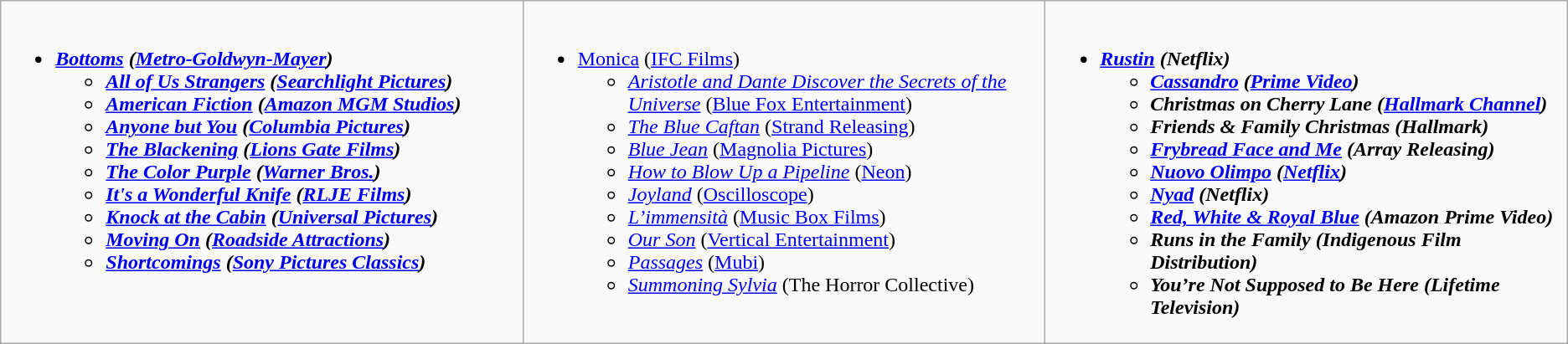<table class="wikitable">
<tr>
<td style="vertical-align:top; width:30%;"><br><ul><li><strong><em><a href='#'>Bottoms</a><em> (<a href='#'>Metro-Goldwyn-Mayer</a>)<strong><ul><li></em><a href='#'>All of Us Strangers</a><em> (<a href='#'>Searchlight Pictures</a>)</li><li></em><a href='#'>American Fiction</a><em> (<a href='#'>Amazon MGM Studios</a>)</li><li></em><a href='#'>Anyone but You</a><em> (<a href='#'>Columbia Pictures</a>)</li><li></em><a href='#'>The Blackening</a><em> (<a href='#'>Lions Gate Films</a>)</li><li></em><a href='#'>The Color Purple</a><em> (<a href='#'>Warner Bros.</a>)</li><li></em><a href='#'>It's a Wonderful Knife</a><em> (<a href='#'>RLJE Films</a>)</li><li></em><a href='#'>Knock at the Cabin</a><em> (<a href='#'>Universal Pictures</a>)</li><li></em><a href='#'>Moving On</a><em> (<a href='#'>Roadside Attractions</a>)</li><li></em><a href='#'>Shortcomings</a><em> (<a href='#'>Sony Pictures Classics</a>)</li></ul></li></ul></td>
<td style="vertical-align:top; width:30%;"><br><ul><li></em></strong><a href='#'>Monica</a></em> (<a href='#'>IFC Films</a>)</strong><ul><li><em><a href='#'>Aristotle and Dante Discover the Secrets of the Universe</a></em> (<a href='#'>Blue Fox Entertainment</a>)</li><li><em><a href='#'>The Blue Caftan</a></em> (<a href='#'>Strand Releasing</a>)</li><li><em><a href='#'>Blue Jean</a></em> (<a href='#'>Magnolia Pictures</a>)</li><li><em><a href='#'>How to Blow Up a Pipeline</a></em> (<a href='#'>Neon</a>)</li><li><em><a href='#'>Joyland</a></em> (<a href='#'>Oscilloscope</a>)</li><li><em><a href='#'>L’immensità</a></em> (<a href='#'>Music Box Films</a>)</li><li><em><a href='#'>Our Son</a></em> (<a href='#'>Vertical Entertainment</a>)</li><li><em><a href='#'>Passages</a></em> (<a href='#'>Mubi</a>)</li><li><em><a href='#'>Summoning Sylvia</a></em> (The Horror Collective)</li></ul></li></ul></td>
<td style="vertical-align:top; width:30%;"><br><ul><li><strong><em><a href='#'>Rustin</a><em> (Netflix)<strong><ul><li></em><a href='#'>Cassandro</a><em> (<a href='#'>Prime Video</a>)</li><li></em>Christmas on Cherry Lane<em> (<a href='#'>Hallmark Channel</a>)</li><li></em>Friends & Family Christmas<em> (Hallmark)</li><li></em><a href='#'>Frybread Face and Me</a><em> (Array Releasing)</li><li></em><a href='#'>Nuovo Olimpo</a><em> (<a href='#'>Netflix</a>)</li><li></em><a href='#'>Nyad</a><em> (Netflix)</li><li></em><a href='#'>Red, White & Royal Blue</a><em> (Amazon Prime Video)</li><li></em>Runs in the Family<em> (Indigenous Film Distribution)</li><li></em>You’re Not Supposed to Be Here<em> (Lifetime Television)</li></ul></li></ul></td>
</tr>
</table>
